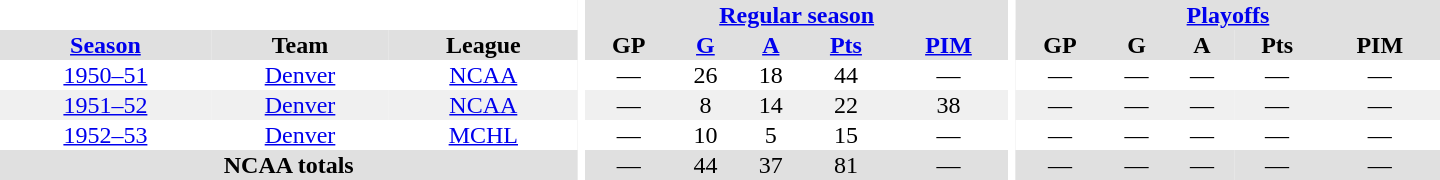<table border="0" cellpadding="1" cellspacing="0" style="text-align:center; width:60em">
<tr bgcolor="#e0e0e0">
<th colspan="3" bgcolor="#ffffff"></th>
<th rowspan="99" bgcolor="#ffffff"></th>
<th colspan="5"><a href='#'>Regular season</a></th>
<th rowspan="99" bgcolor="#ffffff"></th>
<th colspan="5"><a href='#'>Playoffs</a></th>
</tr>
<tr bgcolor="#e0e0e0">
<th><a href='#'>Season</a></th>
<th>Team</th>
<th>League</th>
<th>GP</th>
<th><a href='#'>G</a></th>
<th><a href='#'>A</a></th>
<th><a href='#'>Pts</a></th>
<th><a href='#'>PIM</a></th>
<th>GP</th>
<th>G</th>
<th>A</th>
<th>Pts</th>
<th>PIM</th>
</tr>
<tr>
<td><a href='#'>1950–51</a></td>
<td><a href='#'>Denver</a></td>
<td><a href='#'>NCAA</a></td>
<td>—</td>
<td>26</td>
<td>18</td>
<td>44</td>
<td>—</td>
<td>—</td>
<td>—</td>
<td>—</td>
<td>—</td>
<td>—</td>
</tr>
<tr bgcolor="#f0f0f0">
<td><a href='#'>1951–52</a></td>
<td><a href='#'>Denver</a></td>
<td><a href='#'>NCAA</a></td>
<td>—</td>
<td>8</td>
<td>14</td>
<td>22</td>
<td>38</td>
<td>—</td>
<td>—</td>
<td>—</td>
<td>—</td>
<td>—</td>
</tr>
<tr>
<td><a href='#'>1952–53</a></td>
<td><a href='#'>Denver</a></td>
<td><a href='#'>MCHL</a></td>
<td>—</td>
<td>10</td>
<td>5</td>
<td>15</td>
<td>—</td>
<td>—</td>
<td>—</td>
<td>—</td>
<td>—</td>
<td>—</td>
</tr>
<tr bgcolor="#e0e0e0">
<th colspan="3">NCAA totals</th>
<td>—</td>
<td>44</td>
<td>37</td>
<td>81</td>
<td>—</td>
<td>—</td>
<td>—</td>
<td>—</td>
<td>—</td>
<td>—</td>
</tr>
</table>
